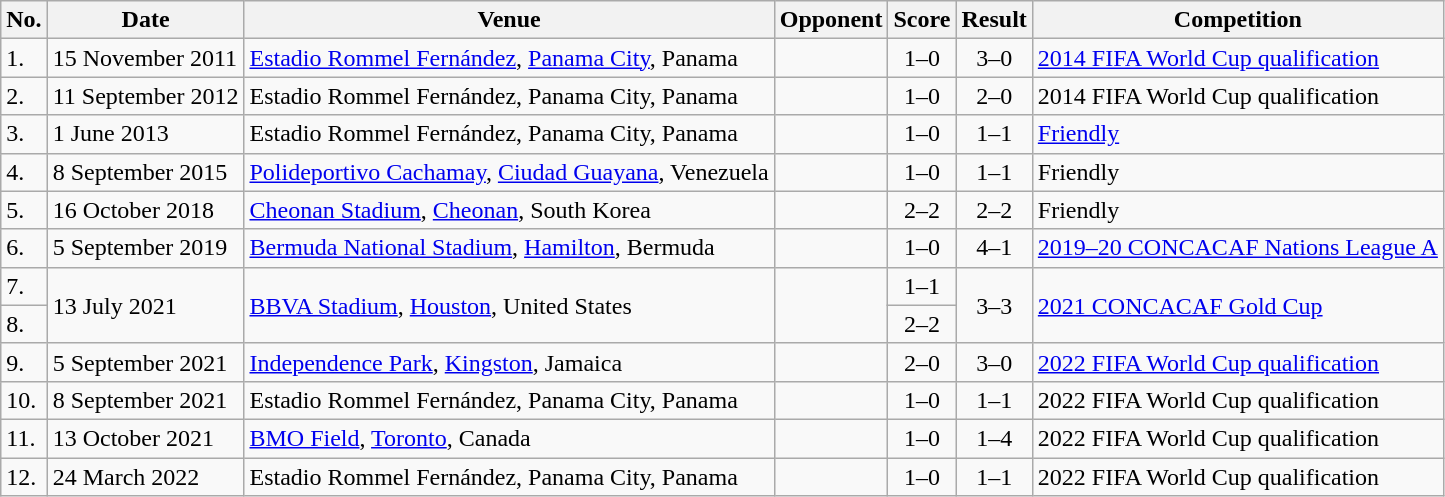<table class="wikitable">
<tr>
<th>No.</th>
<th>Date</th>
<th>Venue</th>
<th>Opponent</th>
<th>Score</th>
<th>Result</th>
<th>Competition</th>
</tr>
<tr>
<td>1.</td>
<td>15 November 2011</td>
<td><a href='#'>Estadio Rommel Fernández</a>, <a href='#'>Panama City</a>, Panama</td>
<td></td>
<td align=center>1–0</td>
<td align=center>3–0</td>
<td><a href='#'>2014 FIFA World Cup qualification</a></td>
</tr>
<tr>
<td>2.</td>
<td>11 September 2012</td>
<td>Estadio Rommel Fernández, Panama City, Panama</td>
<td></td>
<td align=center>1–0</td>
<td align=center>2–0</td>
<td>2014 FIFA World Cup qualification</td>
</tr>
<tr>
<td>3.</td>
<td>1 June 2013</td>
<td>Estadio Rommel Fernández, Panama City, Panama</td>
<td></td>
<td align=center>1–0</td>
<td align=center>1–1</td>
<td><a href='#'>Friendly</a></td>
</tr>
<tr>
<td>4.</td>
<td>8 September 2015</td>
<td><a href='#'>Polideportivo Cachamay</a>, <a href='#'>Ciudad Guayana</a>, Venezuela</td>
<td></td>
<td align=center>1–0</td>
<td align=center>1–1</td>
<td>Friendly</td>
</tr>
<tr>
<td>5.</td>
<td>16 October 2018</td>
<td><a href='#'>Cheonan Stadium</a>, <a href='#'>Cheonan</a>, South Korea</td>
<td></td>
<td align=center>2–2</td>
<td align=center>2–2</td>
<td>Friendly</td>
</tr>
<tr>
<td>6.</td>
<td>5 September 2019</td>
<td><a href='#'>Bermuda National Stadium</a>, <a href='#'>Hamilton</a>, Bermuda</td>
<td></td>
<td align=center>1–0</td>
<td align=center>4–1</td>
<td><a href='#'>2019–20 CONCACAF Nations League A</a></td>
</tr>
<tr>
<td>7.</td>
<td rowspan=2>13 July 2021</td>
<td rowspan=2><a href='#'>BBVA Stadium</a>, <a href='#'>Houston</a>, United States</td>
<td rowspan=2></td>
<td align=center>1–1</td>
<td align=center rowspan=2>3–3</td>
<td rowspan=2><a href='#'>2021 CONCACAF Gold Cup</a></td>
</tr>
<tr>
<td>8.</td>
<td align=center>2–2</td>
</tr>
<tr>
<td>9.</td>
<td>5 September 2021</td>
<td><a href='#'>Independence Park</a>, <a href='#'>Kingston</a>, Jamaica</td>
<td></td>
<td align=center>2–0</td>
<td align=center>3–0</td>
<td><a href='#'>2022 FIFA World Cup qualification</a></td>
</tr>
<tr>
<td>10.</td>
<td>8 September 2021</td>
<td>Estadio Rommel Fernández, Panama City, Panama</td>
<td></td>
<td align=center>1–0</td>
<td align=center>1–1</td>
<td>2022 FIFA World Cup qualification</td>
</tr>
<tr>
<td>11.</td>
<td>13 October 2021</td>
<td><a href='#'>BMO Field</a>, <a href='#'>Toronto</a>, Canada</td>
<td></td>
<td align=center>1–0</td>
<td align=center>1–4</td>
<td>2022 FIFA World Cup qualification</td>
</tr>
<tr>
<td>12.</td>
<td>24 March 2022</td>
<td>Estadio Rommel Fernández, Panama City, Panama</td>
<td></td>
<td align=center>1–0</td>
<td align=center>1–1</td>
<td>2022 FIFA World Cup qualification</td>
</tr>
</table>
